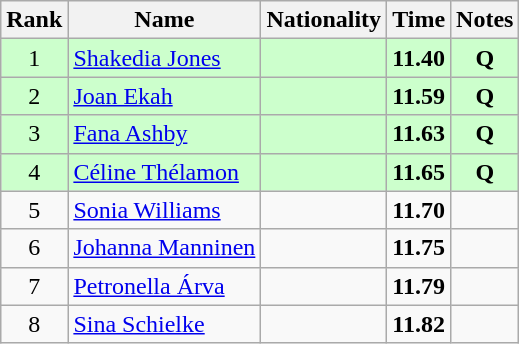<table class="wikitable sortable" style="text-align:center">
<tr>
<th>Rank</th>
<th>Name</th>
<th>Nationality</th>
<th>Time</th>
<th>Notes</th>
</tr>
<tr bgcolor=ccffcc>
<td>1</td>
<td align=left><a href='#'>Shakedia Jones</a></td>
<td align=left></td>
<td><strong>11.40</strong></td>
<td><strong>Q</strong></td>
</tr>
<tr bgcolor=ccffcc>
<td>2</td>
<td align=left><a href='#'>Joan Ekah</a></td>
<td align=left></td>
<td><strong>11.59</strong></td>
<td><strong>Q</strong></td>
</tr>
<tr bgcolor=ccffcc>
<td>3</td>
<td align=left><a href='#'>Fana Ashby</a></td>
<td align=left></td>
<td><strong>11.63</strong></td>
<td><strong>Q</strong></td>
</tr>
<tr bgcolor=ccffcc>
<td>4</td>
<td align=left><a href='#'>Céline Thélamon</a></td>
<td align=left></td>
<td><strong>11.65</strong></td>
<td><strong>Q</strong></td>
</tr>
<tr>
<td>5</td>
<td align=left><a href='#'>Sonia Williams</a></td>
<td align=left></td>
<td><strong>11.70</strong></td>
<td></td>
</tr>
<tr>
<td>6</td>
<td align=left><a href='#'>Johanna Manninen</a></td>
<td align=left></td>
<td><strong>11.75</strong></td>
<td></td>
</tr>
<tr>
<td>7</td>
<td align=left><a href='#'>Petronella Árva</a></td>
<td align=left></td>
<td><strong>11.79</strong></td>
<td></td>
</tr>
<tr>
<td>8</td>
<td align=left><a href='#'>Sina Schielke</a></td>
<td align=left></td>
<td><strong>11.82</strong></td>
<td></td>
</tr>
</table>
